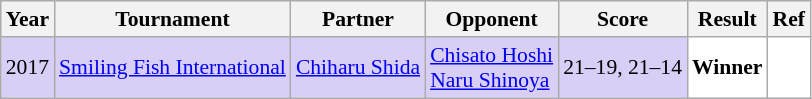<table class="sortable wikitable" style="font-size: 90%;">
<tr>
<th>Year</th>
<th>Tournament</th>
<th>Partner</th>
<th>Opponent</th>
<th>Score</th>
<th>Result</th>
<th>Ref</th>
</tr>
<tr style="background:#D8CEF6">
<td align="center">2017</td>
<td align="left"><a href='#'>Smiling Fish International</a></td>
<td align="left"> <a href='#'>Chiharu Shida</a></td>
<td align="left"> <a href='#'>Chisato Hoshi</a><br> <a href='#'>Naru Shinoya</a></td>
<td align="left">21–19, 21–14</td>
<td style="text-align:left; background:white"> <strong>Winner</strong></td>
<td style="text-align:center; background:white"></td>
</tr>
</table>
